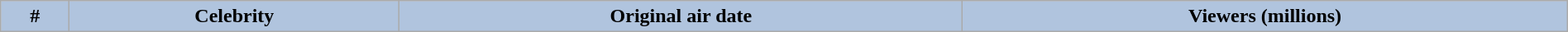<table class="wikitable plainrowheaders sortable" style="width:100%; margin:auto; background:#fff;">
<tr style="background:#b0c4de;">
<th scope="col" style="background:#b0c4de; width:3em;">#</th>
<th scope="col" style="background:#b0c4de;">Celebrity</th>
<th scope="col" style="background:#b0c4de;">Original air date</th>
<th scope="col" style="background:#b0c4de;">Viewers (millions)<br>








</th>
</tr>
</table>
